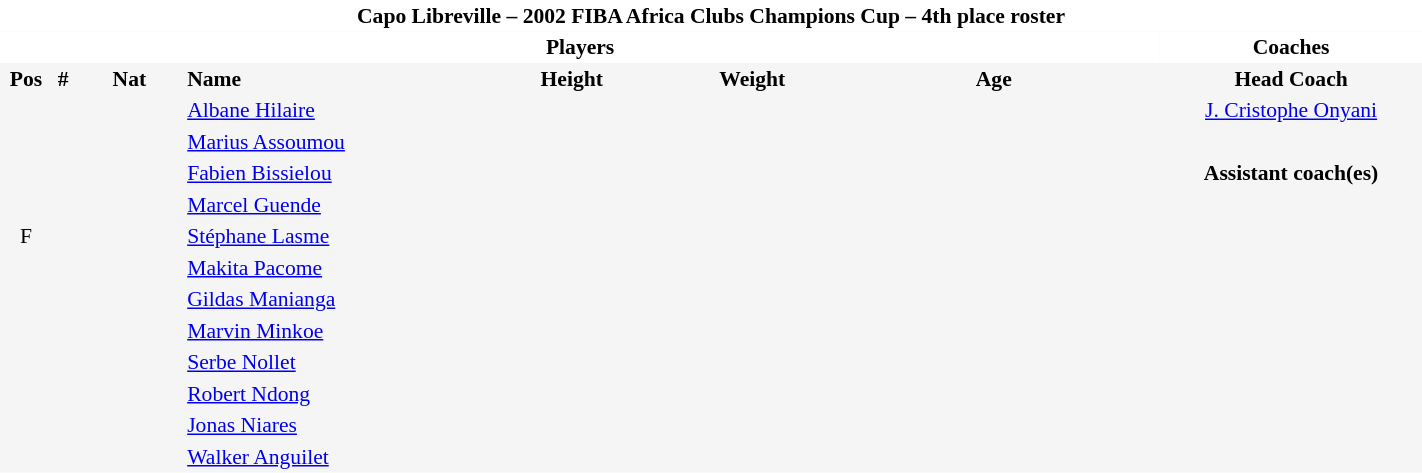<table border=0 cellpadding=2 cellspacing=0  |- bgcolor=#f5f5f5 style="text-align:center; font-size:90%;" width=75%>
<tr>
<td colspan="8" style="background: white; color: black"><strong>Capo Libreville – 2002 FIBA Africa Clubs Champions Cup – 4th place roster</strong></td>
</tr>
<tr>
<td colspan="7" style="background: white; color: black"><strong>Players</strong></td>
<td style="background: white; color: black"><strong>Coaches</strong></td>
</tr>
<tr style="background=#f5f5f5; color: black">
<th width=5px>Pos</th>
<th width=5px>#</th>
<th width=50px>Nat</th>
<th width=135px align=left>Name</th>
<th width=100px>Height</th>
<th width=70px>Weight</th>
<th width=160px>Age</th>
<th width=125px>Head Coach</th>
</tr>
<tr>
<td></td>
<td></td>
<td></td>
<td align=left><a href='#'>Albane Hilaire</a></td>
<td></td>
<td></td>
<td></td>
<td> <a href='#'>J. Cristophe Onyani</a></td>
</tr>
<tr>
<td></td>
<td></td>
<td></td>
<td align=left><a href='#'>Marius Assoumou</a></td>
<td><span></span></td>
<td><span></span></td>
<td><span></span></td>
</tr>
<tr>
<td></td>
<td></td>
<td></td>
<td align=left><a href='#'>Fabien Bissielou</a></td>
<td></td>
<td></td>
<td><span></span></td>
<td><strong>Assistant coach(es)</strong></td>
</tr>
<tr>
<td></td>
<td></td>
<td></td>
<td align=left><a href='#'>Marcel Guende</a></td>
<td></td>
<td></td>
<td></td>
</tr>
<tr>
<td>F</td>
<td></td>
<td></td>
<td align=left><a href='#'>Stéphane Lasme</a></td>
<td><span></span></td>
<td><span></span></td>
<td><span></span></td>
</tr>
<tr>
<td></td>
<td></td>
<td></td>
<td align=left><a href='#'>Makita Pacome</a></td>
<td><span></span></td>
<td></td>
<td></td>
</tr>
<tr>
<td></td>
<td></td>
<td></td>
<td align=left><a href='#'>Gildas Manianga</a></td>
<td></td>
<td></td>
<td></td>
</tr>
<tr>
<td></td>
<td></td>
<td></td>
<td align=left><a href='#'>Marvin Minkoe</a></td>
<td></td>
<td></td>
<td><span></span></td>
</tr>
<tr>
<td></td>
<td></td>
<td></td>
<td align=left><a href='#'>Serbe Nollet</a></td>
<td></td>
<td></td>
<td><span></span></td>
</tr>
<tr>
<td></td>
<td></td>
<td></td>
<td align=left><a href='#'>Robert Ndong</a></td>
<td></td>
<td></td>
<td><span></span></td>
</tr>
<tr>
<td></td>
<td></td>
<td></td>
<td align=left><a href='#'>Jonas Niares</a></td>
<td></td>
<td></td>
<td></td>
</tr>
<tr>
<td></td>
<td></td>
<td></td>
<td align=left><a href='#'>Walker Anguilet</a></td>
<td></td>
<td></td>
<td></td>
</tr>
</table>
